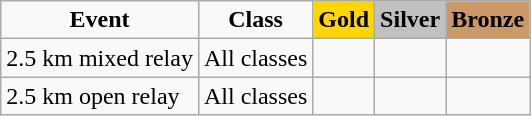<table class="wikitable">
<tr>
<td align="center"><strong>Event</strong></td>
<td align="center"><strong>Class</strong></td>
<td style="text-align:center;background-color:gold;"><strong>Gold</strong></td>
<td style="text-align:center;background-color:silver;"><strong>Silver</strong></td>
<td style="text-align:center;background-color:#CC9966;"><strong>Bronze</strong></td>
</tr>
<tr>
<td>2.5 km mixed relay</td>
<td>All classes</td>
<td></td>
<td></td>
<td></td>
</tr>
<tr>
<td>2.5 km open relay</td>
<td>All classes</td>
<td></td>
<td></td>
<td></td>
</tr>
</table>
